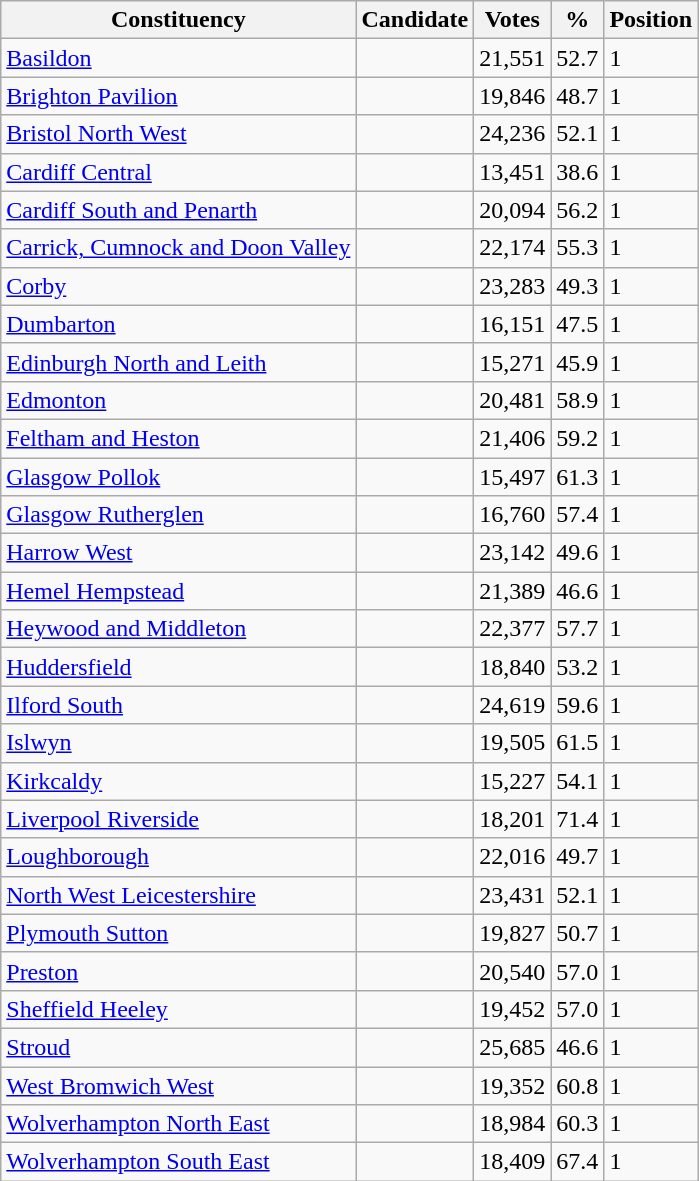<table class="wikitable sortable">
<tr>
<th>Constituency</th>
<th>Candidate</th>
<th>Votes</th>
<th>%</th>
<th>Position</th>
</tr>
<tr>
<td><a href='#'>Basildon</a></td>
<td></td>
<td>21,551</td>
<td>52.7</td>
<td>1</td>
</tr>
<tr>
<td><a href='#'>Brighton Pavilion</a></td>
<td></td>
<td>19,846</td>
<td>48.7</td>
<td>1</td>
</tr>
<tr>
<td><a href='#'>Bristol North West</a></td>
<td></td>
<td>24,236</td>
<td>52.1</td>
<td>1</td>
</tr>
<tr>
<td><a href='#'>Cardiff Central</a></td>
<td></td>
<td>13,451</td>
<td>38.6</td>
<td>1</td>
</tr>
<tr>
<td><a href='#'>Cardiff South and Penarth</a></td>
<td></td>
<td>20,094</td>
<td>56.2</td>
<td>1</td>
</tr>
<tr>
<td><a href='#'>Carrick, Cumnock and Doon Valley</a></td>
<td></td>
<td>22,174</td>
<td>55.3</td>
<td>1</td>
</tr>
<tr>
<td><a href='#'>Corby</a></td>
<td></td>
<td>23,283</td>
<td>49.3</td>
<td>1</td>
</tr>
<tr>
<td><a href='#'>Dumbarton</a></td>
<td></td>
<td>16,151</td>
<td>47.5</td>
<td>1</td>
</tr>
<tr>
<td><a href='#'>Edinburgh North and Leith</a></td>
<td></td>
<td>15,271</td>
<td>45.9</td>
<td>1</td>
</tr>
<tr>
<td><a href='#'>Edmonton</a></td>
<td></td>
<td>20,481</td>
<td>58.9</td>
<td>1</td>
</tr>
<tr>
<td><a href='#'>Feltham and Heston</a></td>
<td></td>
<td>21,406</td>
<td>59.2</td>
<td>1</td>
</tr>
<tr>
<td><a href='#'>Glasgow Pollok</a></td>
<td></td>
<td>15,497</td>
<td>61.3</td>
<td>1</td>
</tr>
<tr>
<td><a href='#'>Glasgow Rutherglen</a></td>
<td></td>
<td>16,760</td>
<td>57.4</td>
<td>1</td>
</tr>
<tr>
<td><a href='#'>Harrow West</a></td>
<td></td>
<td>23,142</td>
<td>49.6</td>
<td>1</td>
</tr>
<tr>
<td><a href='#'>Hemel Hempstead</a></td>
<td></td>
<td>21,389</td>
<td>46.6</td>
<td>1</td>
</tr>
<tr>
<td><a href='#'>Heywood and Middleton</a></td>
<td></td>
<td>22,377</td>
<td>57.7</td>
<td>1</td>
</tr>
<tr>
<td><a href='#'>Huddersfield</a></td>
<td></td>
<td>18,840</td>
<td>53.2</td>
<td>1</td>
</tr>
<tr>
<td><a href='#'>Ilford South</a></td>
<td></td>
<td>24,619</td>
<td>59.6</td>
<td>1</td>
</tr>
<tr>
<td><a href='#'>Islwyn</a></td>
<td></td>
<td>19,505</td>
<td>61.5</td>
<td>1</td>
</tr>
<tr>
<td><a href='#'>Kirkcaldy</a></td>
<td></td>
<td>15,227</td>
<td>54.1</td>
<td>1</td>
</tr>
<tr>
<td><a href='#'>Liverpool Riverside</a></td>
<td></td>
<td>18,201</td>
<td>71.4</td>
<td>1</td>
</tr>
<tr>
<td><a href='#'>Loughborough</a></td>
<td></td>
<td>22,016</td>
<td>49.7</td>
<td>1</td>
</tr>
<tr>
<td><a href='#'>North West Leicestershire</a></td>
<td></td>
<td>23,431</td>
<td>52.1</td>
<td>1</td>
</tr>
<tr>
<td><a href='#'>Plymouth Sutton</a></td>
<td></td>
<td>19,827</td>
<td>50.7</td>
<td>1</td>
</tr>
<tr>
<td><a href='#'>Preston</a></td>
<td></td>
<td>20,540</td>
<td>57.0</td>
<td>1</td>
</tr>
<tr>
<td><a href='#'>Sheffield Heeley</a></td>
<td></td>
<td>19,452</td>
<td>57.0</td>
<td>1</td>
</tr>
<tr>
<td><a href='#'>Stroud</a></td>
<td></td>
<td>25,685</td>
<td>46.6</td>
<td>1</td>
</tr>
<tr>
<td><a href='#'>West Bromwich West</a></td>
<td></td>
<td>19,352</td>
<td>60.8</td>
<td>1</td>
</tr>
<tr>
<td><a href='#'>Wolverhampton North East</a></td>
<td></td>
<td>18,984</td>
<td>60.3</td>
<td>1</td>
</tr>
<tr>
<td><a href='#'>Wolverhampton South East</a></td>
<td></td>
<td>18,409</td>
<td>67.4</td>
<td>1</td>
</tr>
</table>
